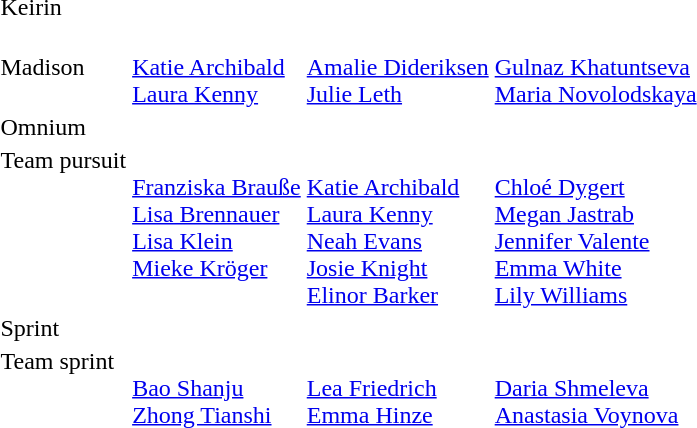<table>
<tr>
<td>Keirin<br></td>
<td></td>
<td></td>
<td></td>
</tr>
<tr>
<td>Madison<br></td>
<td><br><a href='#'>Katie Archibald</a><br><a href='#'>Laura Kenny</a></td>
<td><br><a href='#'>Amalie Dideriksen</a><br><a href='#'>Julie Leth</a></td>
<td><br><a href='#'>Gulnaz Khatuntseva</a><br><a href='#'>Maria Novolodskaya</a></td>
</tr>
<tr>
<td>Omnium<br></td>
<td></td>
<td></td>
<td></td>
</tr>
<tr valign="top">
<td>Team pursuit<br></td>
<td><br><a href='#'>Franziska Brauße</a><br><a href='#'>Lisa Brennauer</a><br><a href='#'>Lisa Klein</a><br><a href='#'>Mieke Kröger</a></td>
<td><br><a href='#'>Katie Archibald</a><br><a href='#'>Laura Kenny</a><br><a href='#'>Neah Evans</a><br><a href='#'>Josie Knight</a><br><a href='#'>Elinor Barker</a></td>
<td><br><a href='#'>Chloé Dygert</a><br><a href='#'>Megan Jastrab</a><br><a href='#'>Jennifer Valente</a><br><a href='#'>Emma White</a><br><a href='#'>Lily Williams</a></td>
</tr>
<tr>
<td>Sprint<br></td>
<td></td>
<td></td>
<td></td>
</tr>
<tr valign="top">
<td>Team sprint<br></td>
<td><br><a href='#'>Bao Shanju</a><br><a href='#'>Zhong Tianshi</a></td>
<td><br><a href='#'>Lea Friedrich</a><br><a href='#'>Emma Hinze</a></td>
<td><br><a href='#'>Daria Shmeleva</a><br><a href='#'>Anastasia Voynova</a></td>
</tr>
<tr>
</tr>
</table>
